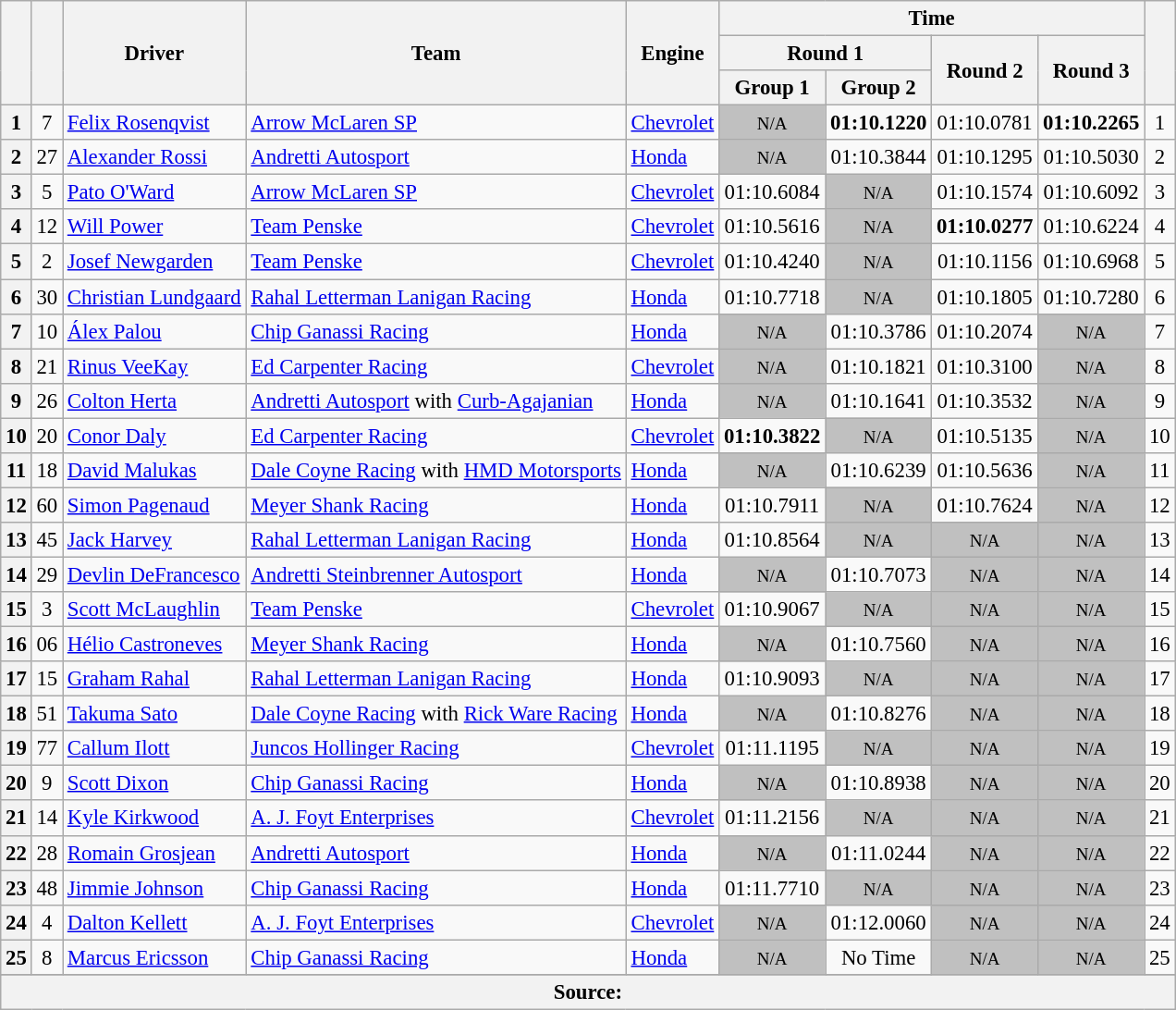<table class="wikitable sortable" style="font-size: 95%;">
<tr>
<th rowspan="3"></th>
<th rowspan="3"></th>
<th rowspan="3">Driver</th>
<th rowspan="3">Team</th>
<th rowspan="3">Engine</th>
<th colspan="4">Time</th>
<th rowspan="3"></th>
</tr>
<tr>
<th scope="col" colspan="2">Round 1</th>
<th scope="col" rowspan="2">Round 2</th>
<th scope="col" rowspan="2">Round 3</th>
</tr>
<tr>
<th scope="col">Group 1</th>
<th scope="col">Group 2</th>
</tr>
<tr>
<th>1</th>
<td align="center">7</td>
<td> <a href='#'>Felix Rosenqvist</a></td>
<td><a href='#'>Arrow McLaren SP</a></td>
<td><a href='#'>Chevrolet</a></td>
<td style="background: silver" align="center" data-sort-value="2"><small>N/A</small></td>
<td align="center"><strong>01:10.1220</strong></td>
<td align="center">01:10.0781</td>
<td align="center"><strong>01:10.2265</strong></td>
<td align="center">1</td>
</tr>
<tr>
<th>2</th>
<td align="center">27</td>
<td> <a href='#'>Alexander Rossi</a></td>
<td><a href='#'>Andretti Autosport</a></td>
<td><a href='#'>Honda</a></td>
<td style="background: silver" align="center" data-sort-value="3"><small>N/A</small></td>
<td align="center">01:10.3844</td>
<td align="center">01:10.1295</td>
<td align="center">01:10.5030</td>
<td align="center">2</td>
</tr>
<tr>
<th>3</th>
<td align="center">5</td>
<td> <a href='#'>Pato O'Ward</a></td>
<td><a href='#'>Arrow McLaren SP</a></td>
<td><a href='#'>Chevrolet</a></td>
<td align="center">01:10.6084</td>
<td style="background: silver" align="center" data-sort-value="4"><small>N/A</small></td>
<td align="center">01:10.1574</td>
<td align="center">01:10.6092</td>
<td align="center">3</td>
</tr>
<tr>
<th>4</th>
<td align="center">12</td>
<td> <a href='#'>Will Power</a> <strong></strong></td>
<td><a href='#'>Team Penske</a></td>
<td><a href='#'>Chevrolet</a></td>
<td align="center">01:10.5616</td>
<td style="background: silver" align="center" data-sort-value="5"><small>N/A</small></td>
<td align="center"><strong>01:10.0277</strong></td>
<td align="center">01:10.6224</td>
<td align="center">4</td>
</tr>
<tr>
<th>5</th>
<td align="center">2</td>
<td> <a href='#'>Josef Newgarden</a> <strong></strong></td>
<td><a href='#'>Team Penske</a></td>
<td><a href='#'>Chevrolet</a></td>
<td align="center">01:10.4240</td>
<td style="background: silver" align="center" data-sort-value="6"><small>N/A</small></td>
<td align="center">01:10.1156</td>
<td align="center">01:10.6968</td>
<td align="center">5</td>
</tr>
<tr>
<th>6</th>
<td align="center">30</td>
<td> <a href='#'>Christian Lundgaard</a> <strong></strong></td>
<td><a href='#'>Rahal Letterman Lanigan Racing</a></td>
<td><a href='#'>Honda</a></td>
<td align="center">01:10.7718</td>
<td style="background: silver" align="center" data-sort-value="7"><small>N/A</small></td>
<td align="center">01:10.1805</td>
<td align="center">01:10.7280</td>
<td align="center">6</td>
</tr>
<tr>
<th>7</th>
<td align="center">10</td>
<td> <a href='#'>Álex Palou</a></td>
<td><a href='#'>Chip Ganassi Racing</a></td>
<td><a href='#'>Honda</a></td>
<td style="background: silver" align="center" data-sort-value="8"><small>N/A</small></td>
<td align="center">01:10.3786</td>
<td align="center">01:10.2074</td>
<td style="background: silver" align="center" data-sort-value="8"><small>N/A</small></td>
<td align="center">7</td>
</tr>
<tr>
<th>8</th>
<td align="center">21</td>
<td> <a href='#'>Rinus VeeKay</a> <strong></strong></td>
<td><a href='#'>Ed Carpenter Racing</a></td>
<td><a href='#'>Chevrolet</a></td>
<td style="background: silver" align="center" data-sort-value="9"><small>N/A</small></td>
<td align="center">01:10.1821</td>
<td align="center">01:10.3100</td>
<td style="background: silver" align="center" data-sort-value="9"><small>N/A</small></td>
<td align="center">8</td>
</tr>
<tr>
<th>9</th>
<td align="center">26</td>
<td> <a href='#'>Colton Herta</a> <strong></strong></td>
<td><a href='#'>Andretti Autosport</a> with <a href='#'>Curb-Agajanian</a></td>
<td><a href='#'>Honda</a></td>
<td style="background: silver" align="center" data-sort-value="10"><small>N/A</small></td>
<td align="center">01:10.1641</td>
<td align="center">01:10.3532</td>
<td style="background: silver" align="center" data-sort-value="10"><small>N/A</small></td>
<td align="center">9</td>
</tr>
<tr>
<th>10</th>
<td align="center">20</td>
<td> <a href='#'>Conor Daly</a></td>
<td><a href='#'>Ed Carpenter Racing</a></td>
<td><a href='#'>Chevrolet</a></td>
<td align="center"><strong>01:10.3822</strong></td>
<td style="background: silver" align="center" data-sort-value="11"><small>N/A</small></td>
<td align="center">01:10.5135</td>
<td style="background: silver" align="center" data-sort-value="11"><small>N/A</small></td>
<td align="center">10</td>
</tr>
<tr>
<th>11</th>
<td align="center">18</td>
<td> <a href='#'>David Malukas</a> <strong></strong></td>
<td><a href='#'>Dale Coyne Racing</a> with <a href='#'>HMD Motorsports</a></td>
<td><a href='#'>Honda</a></td>
<td style="background: silver" align="center" data-sort-value="12"><small>N/A</small></td>
<td align="center">01:10.6239</td>
<td align="center">01:10.5636</td>
<td style="background: silver" align="center" data-sort-value="12"><small>N/A</small></td>
<td align="center">11</td>
</tr>
<tr>
<th>12</th>
<td align="center">60</td>
<td> <a href='#'>Simon Pagenaud</a> <strong></strong></td>
<td><a href='#'>Meyer Shank Racing</a></td>
<td><a href='#'>Honda</a></td>
<td align="center">01:10.7911</td>
<td style="background: silver" align="center" data-sort-value="13"><small>N/A</small></td>
<td align="center">01:10.7624</td>
<td style="background: silver" align="center" data-sort-value="13"><small>N/A</small></td>
<td align="center">12</td>
</tr>
<tr>
<th>13</th>
<td align="center">45</td>
<td> <a href='#'>Jack Harvey</a></td>
<td><a href='#'>Rahal Letterman Lanigan Racing</a></td>
<td><a href='#'>Honda</a></td>
<td align="center">01:10.8564</td>
<td style="background: silver" align="center" data-sort-value="14"><small>N/A</small></td>
<td style="background: silver" align="center" data-sort-value="14"><small>N/A</small></td>
<td style="background: silver" align="center" data-sort-value="14"><small>N/A</small></td>
<td align="center">13</td>
</tr>
<tr>
<th>14</th>
<td align="center">29</td>
<td> <a href='#'>Devlin DeFrancesco</a> <strong></strong></td>
<td><a href='#'>Andretti Steinbrenner Autosport</a></td>
<td><a href='#'>Honda</a></td>
<td style="background: silver" align="center" data-sort-value="15"><small>N/A</small></td>
<td align="center">01:10.7073</td>
<td style="background: silver" align="center" data-sort-value="15"><small>N/A</small></td>
<td style="background: silver" align="center" data-sort-value="15"><small>N/A</small></td>
<td align="center">14</td>
</tr>
<tr>
<th>15</th>
<td align="center">3</td>
<td> <a href='#'>Scott McLaughlin</a></td>
<td><a href='#'>Team Penske</a></td>
<td><a href='#'>Chevrolet</a></td>
<td align="center">01:10.9067</td>
<td style="background: silver" align="center" data-sort-value="16"><small>N/A</small></td>
<td style="background: silver" align="center" data-sort-value="16"><small>N/A</small></td>
<td style="background: silver" align="center" data-sort-value="16"><small>N/A</small></td>
<td align="center">15</td>
</tr>
<tr>
<th>16</th>
<td align="center">06</td>
<td> <a href='#'>Hélio Castroneves</a></td>
<td><a href='#'>Meyer Shank Racing</a></td>
<td><a href='#'>Honda</a></td>
<td style="background: silver" align="center" data-sort-value="17"><small>N/A</small></td>
<td align="center">01:10.7560</td>
<td style="background: silver" align="center" data-sort-value="17"><small>N/A</small></td>
<td style="background: silver" align="center" data-sort-value="17"><small>N/A</small></td>
<td align="center">16</td>
</tr>
<tr>
<th>17</th>
<td align="center">15</td>
<td> <a href='#'>Graham Rahal</a></td>
<td><a href='#'>Rahal Letterman Lanigan Racing</a></td>
<td><a href='#'>Honda</a></td>
<td align="center">01:10.9093</td>
<td style="background: silver" align="center" data-sort-value="18"><small>N/A</small></td>
<td style="background: silver" align="center" data-sort-value="18"><small>N/A</small></td>
<td style="background: silver" align="center" data-sort-value="18"><small>N/A</small></td>
<td align="center">17</td>
</tr>
<tr>
<th>18</th>
<td align="center">51</td>
<td> <a href='#'>Takuma Sato</a></td>
<td><a href='#'>Dale Coyne Racing</a> with <a href='#'>Rick Ware Racing</a></td>
<td><a href='#'>Honda</a></td>
<td style="background: silver" align="center" data-sort-value="19"><small>N/A</small></td>
<td align="center">01:10.8276</td>
<td style="background: silver" align="center" data-sort-value="19"><small>N/A</small></td>
<td style="background: silver" align="center" data-sort-value="19"><small>N/A</small></td>
<td align="center">18</td>
</tr>
<tr>
<th>19</th>
<td align="center">77</td>
<td> <a href='#'>Callum Ilott</a> <strong></strong></td>
<td><a href='#'>Juncos Hollinger Racing</a></td>
<td><a href='#'>Chevrolet</a></td>
<td align="center">01:11.1195</td>
<td style="background: silver" align="center" data-sort-value="20"><small>N/A</small></td>
<td style="background: silver" align="center" data-sort-value="20"><small>N/A</small></td>
<td style="background: silver" align="center" data-sort-value="20"><small>N/A</small></td>
<td align="center">19</td>
</tr>
<tr>
<th>20</th>
<td align="center">9</td>
<td> <a href='#'>Scott Dixon</a> <strong></strong></td>
<td><a href='#'>Chip Ganassi Racing</a></td>
<td><a href='#'>Honda</a></td>
<td style="background: silver" align="center" data-sort-value="21"><small>N/A</small></td>
<td align="center">01:10.8938</td>
<td style="background: silver" align="center" data-sort-value="21"><small>N/A</small></td>
<td style="background: silver" align="center" data-sort-value="21"><small>N/A</small></td>
<td align="center">20</td>
</tr>
<tr>
<th>21</th>
<td align="center">14</td>
<td> <a href='#'>Kyle Kirkwood</a> <strong></strong></td>
<td><a href='#'>A. J. Foyt Enterprises</a></td>
<td><a href='#'>Chevrolet</a></td>
<td align="center">01:11.2156</td>
<td style="background: silver" align="center" data-sort-value="22"><small>N/A</small></td>
<td style="background: silver" align="center" data-sort-value="22"><small>N/A</small></td>
<td style="background: silver" align="center" data-sort-value="22"><small>N/A</small></td>
<td align="center">21</td>
</tr>
<tr>
<th>22</th>
<td align="center">28</td>
<td> <a href='#'>Romain Grosjean</a></td>
<td><a href='#'>Andretti Autosport</a></td>
<td><a href='#'>Honda</a></td>
<td style="background: silver" align="center" data-sort-value="23"><small>N/A</small></td>
<td align="center">01:11.0244</td>
<td style="background: silver" align="center" data-sort-value="23"><small>N/A</small></td>
<td style="background: silver" align="center" data-sort-value="23"><small>N/A</small></td>
<td align="center">22</td>
</tr>
<tr>
<th>23</th>
<td align="center">48</td>
<td> <a href='#'>Jimmie Johnson</a></td>
<td><a href='#'>Chip Ganassi Racing</a></td>
<td><a href='#'>Honda</a></td>
<td align="center">01:11.7710</td>
<td style="background: silver" align="center" data-sort-value="24"><small>N/A</small></td>
<td style="background: silver" align="center" data-sort-value="24"><small>N/A</small></td>
<td style="background: silver" align="center" data-sort-value="24"><small>N/A</small></td>
<td align="center">23</td>
</tr>
<tr>
<th>24</th>
<td align="center">4</td>
<td> <a href='#'>Dalton Kellett</a></td>
<td><a href='#'>A. J. Foyt Enterprises</a></td>
<td><a href='#'>Chevrolet</a></td>
<td style="background: silver" align="center" data-sort-value="25"><small>N/A</small></td>
<td align="center">01:12.0060</td>
<td style="background: silver" align="center" data-sort-value="25"><small>N/A</small></td>
<td style="background: silver" align="center" data-sort-value="25"><small>N/A</small></td>
<td align="center">24</td>
</tr>
<tr>
<th>25</th>
<td align="center">8</td>
<td> <a href='#'>Marcus Ericsson</a></td>
<td><a href='#'>Chip Ganassi Racing</a></td>
<td><a href='#'>Honda</a></td>
<td style="background: silver" align="center" data-sort-value="26"><small>N/A</small></td>
<td align="center">No Time</td>
<td style="background: silver" align="center" data-sort-value="26"><small>N/A</small></td>
<td style="background: silver" align="center" data-sort-value="26"><small>N/A</small></td>
<td align="center">25</td>
</tr>
<tr>
</tr>
<tr class="sortbottom">
<th colspan="10">Source:</th>
</tr>
</table>
